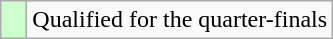<table class="wikitable">
<tr>
<td width=10px bgcolor="#ccffcc"></td>
<td>Qualified for the quarter-finals</td>
</tr>
</table>
